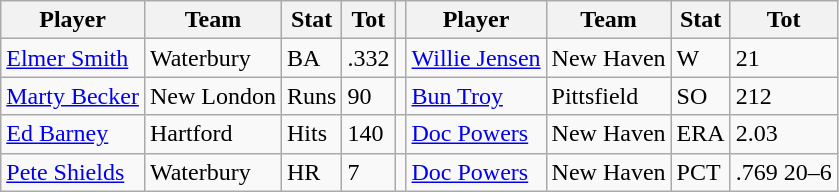<table class="wikitable">
<tr>
<th>Player</th>
<th>Team</th>
<th>Stat</th>
<th>Tot</th>
<th></th>
<th>Player</th>
<th>Team</th>
<th>Stat</th>
<th>Tot</th>
</tr>
<tr>
<td><a href='#'>Elmer Smith</a></td>
<td>Waterbury</td>
<td>BA</td>
<td>.332</td>
<td></td>
<td><a href='#'>Willie Jensen</a></td>
<td>New Haven</td>
<td>W</td>
<td>21</td>
</tr>
<tr>
<td><a href='#'>Marty Becker</a></td>
<td>New London</td>
<td>Runs</td>
<td>90</td>
<td></td>
<td><a href='#'>Bun Troy</a></td>
<td>Pittsfield</td>
<td>SO</td>
<td>212</td>
</tr>
<tr>
<td><a href='#'>Ed Barney</a></td>
<td>Hartford</td>
<td>Hits</td>
<td>140</td>
<td></td>
<td><a href='#'>Doc Powers</a></td>
<td>New Haven</td>
<td>ERA</td>
<td>2.03</td>
</tr>
<tr>
<td><a href='#'>Pete Shields</a></td>
<td>Waterbury</td>
<td>HR</td>
<td>7</td>
<td></td>
<td><a href='#'>Doc Powers</a></td>
<td>New Haven</td>
<td>PCT</td>
<td>.769 20–6</td>
</tr>
</table>
